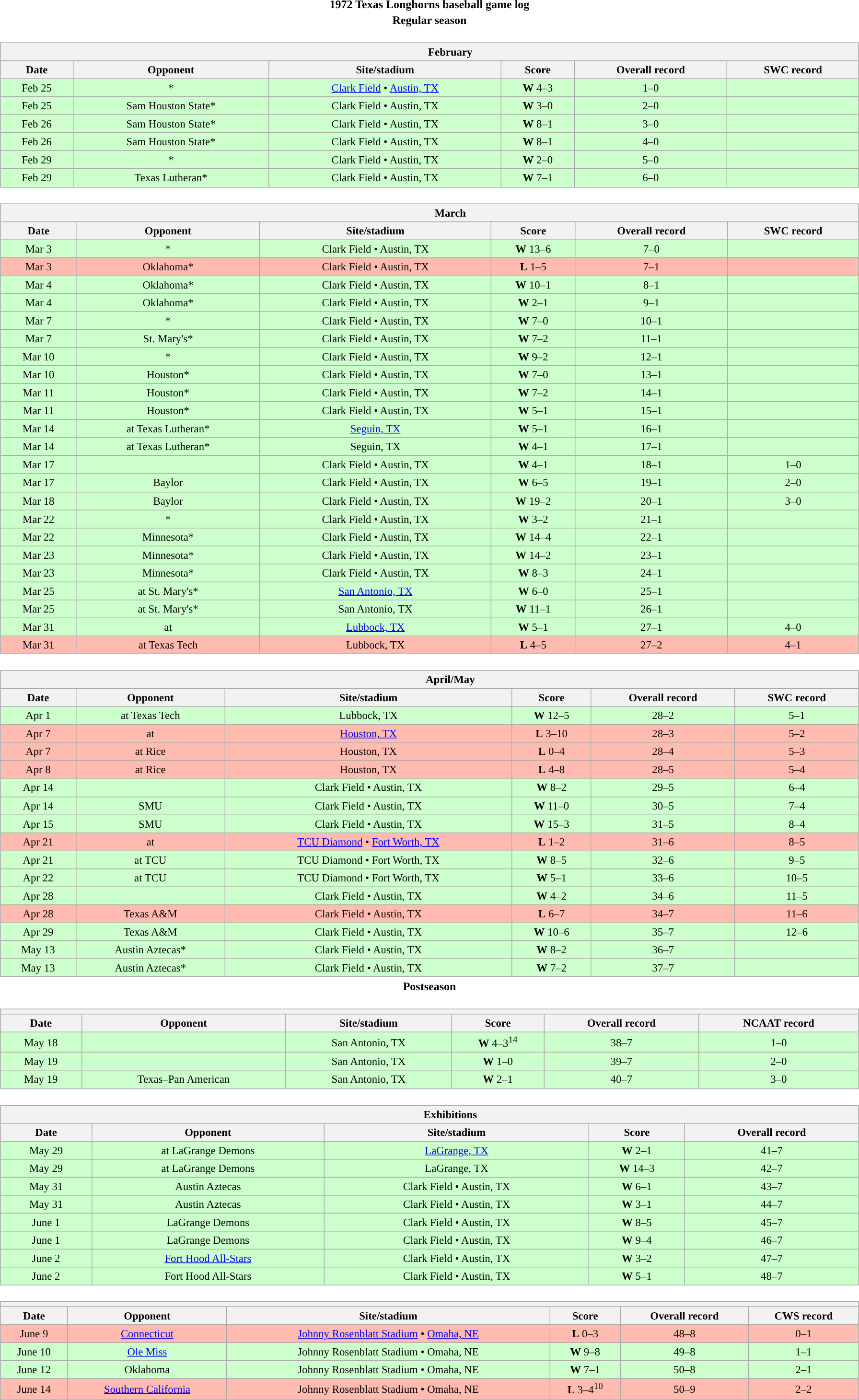<table class="toccolours" width=95% style="margin:1.5em auto; text-align:center;">
<tr>
<th colspan=2>1972 Texas Longhorns baseball game log</th>
</tr>
<tr>
<th colspan=2>Regular season</th>
</tr>
<tr valign="top">
<td><br><table class="wikitable collapsible collapsed" style="margin:auto; font-size:95%; width:100%">
<tr>
<th colspan=11 style="padding-left:4em;">February</th>
</tr>
<tr>
<th>Date</th>
<th>Opponent</th>
<th>Site/stadium</th>
<th>Score</th>
<th>Overall record</th>
<th>SWC record</th>
</tr>
<tr bgcolor=ccffcc>
<td>Feb 25</td>
<td>*</td>
<td><a href='#'>Clark Field</a> • <a href='#'>Austin, TX</a></td>
<td><strong>W</strong> 4–3</td>
<td>1–0</td>
<td></td>
</tr>
<tr bgcolor=ccffcc>
<td>Feb 25</td>
<td>Sam Houston State*</td>
<td>Clark Field • Austin, TX</td>
<td><strong>W</strong> 3–0</td>
<td>2–0</td>
<td></td>
</tr>
<tr bgcolor=ccffcc>
<td>Feb 26</td>
<td>Sam Houston State*</td>
<td>Clark Field • Austin, TX</td>
<td><strong>W</strong> 8–1</td>
<td>3–0</td>
<td></td>
</tr>
<tr bgcolor=ccffcc>
<td>Feb 26</td>
<td>Sam Houston State*</td>
<td>Clark Field • Austin, TX</td>
<td><strong>W</strong> 8–1</td>
<td>4–0</td>
<td></td>
</tr>
<tr bgcolor=ccffcc>
<td>Feb 29</td>
<td>*</td>
<td>Clark Field • Austin, TX</td>
<td><strong>W</strong> 2–0</td>
<td>5–0</td>
<td></td>
</tr>
<tr bgcolor=ccffcc>
<td>Feb 29</td>
<td>Texas Lutheran*</td>
<td>Clark Field • Austin, TX</td>
<td><strong>W</strong> 7–1</td>
<td>6–0</td>
<td></td>
</tr>
</table>
</td>
</tr>
<tr valign="top">
<td><br><table class="wikitable collapsible collapsed" style="margin:auto; font-size:95%; width:100%">
<tr>
<th colspan=11 style="padding-left:4em;">March</th>
</tr>
<tr>
<th>Date</th>
<th>Opponent</th>
<th>Site/stadium</th>
<th>Score</th>
<th>Overall record</th>
<th>SWC record</th>
</tr>
<tr bgcolor=ccffcc>
<td>Mar 3</td>
<td>*</td>
<td>Clark Field • Austin, TX</td>
<td><strong>W</strong> 13–6</td>
<td>7–0</td>
<td></td>
</tr>
<tr bgcolor=ffbbb>
<td>Mar 3</td>
<td>Oklahoma*</td>
<td>Clark Field • Austin, TX</td>
<td><strong>L</strong> 1–5</td>
<td>7–1</td>
<td></td>
</tr>
<tr bgcolor=ccffcc>
<td>Mar 4</td>
<td>Oklahoma*</td>
<td>Clark Field • Austin, TX</td>
<td><strong>W</strong> 10–1</td>
<td>8–1</td>
<td></td>
</tr>
<tr bgcolor=ccffcc>
<td>Mar 4</td>
<td>Oklahoma*</td>
<td>Clark Field • Austin, TX</td>
<td><strong>W</strong> 2–1</td>
<td>9–1</td>
<td></td>
</tr>
<tr bgcolor=ccffcc>
<td>Mar 7</td>
<td>*</td>
<td>Clark Field • Austin, TX</td>
<td><strong>W</strong> 7–0</td>
<td>10–1</td>
<td></td>
</tr>
<tr bgcolor=ccffcc>
<td>Mar 7</td>
<td>St. Mary's*</td>
<td>Clark Field • Austin, TX</td>
<td><strong>W</strong> 7–2</td>
<td>11–1</td>
<td></td>
</tr>
<tr bgcolor=ccffcc>
<td>Mar 10</td>
<td>*</td>
<td>Clark Field • Austin, TX</td>
<td><strong>W</strong> 9–2</td>
<td>12–1</td>
<td></td>
</tr>
<tr bgcolor=ccffcc>
<td>Mar 10</td>
<td>Houston*</td>
<td>Clark Field • Austin, TX</td>
<td><strong>W</strong> 7–0</td>
<td>13–1</td>
<td></td>
</tr>
<tr bgcolor=ccffcc>
<td>Mar 11</td>
<td>Houston*</td>
<td>Clark Field • Austin, TX</td>
<td><strong>W</strong> 7–2</td>
<td>14–1</td>
<td></td>
</tr>
<tr bgcolor=ccffcc>
<td>Mar 11</td>
<td>Houston*</td>
<td>Clark Field • Austin, TX</td>
<td><strong>W</strong> 5–1</td>
<td>15–1</td>
<td></td>
</tr>
<tr bgcolor=ccffcc>
<td>Mar 14</td>
<td>at Texas Lutheran*</td>
<td><a href='#'>Seguin, TX</a></td>
<td><strong>W</strong> 5–1</td>
<td>16–1</td>
<td></td>
</tr>
<tr bgcolor=ccffcc>
<td>Mar 14</td>
<td>at Texas Lutheran*</td>
<td>Seguin, TX</td>
<td><strong>W</strong> 4–1</td>
<td>17–1</td>
<td></td>
</tr>
<tr bgcolor=ccffcc>
<td>Mar 17</td>
<td></td>
<td>Clark Field • Austin, TX</td>
<td><strong>W</strong> 4–1</td>
<td>18–1</td>
<td>1–0</td>
</tr>
<tr bgcolor=ccffcc>
<td>Mar 17</td>
<td>Baylor</td>
<td>Clark Field • Austin, TX</td>
<td><strong>W</strong> 6–5</td>
<td>19–1</td>
<td>2–0</td>
</tr>
<tr bgcolor=ccffcc>
<td>Mar 18</td>
<td>Baylor</td>
<td>Clark Field • Austin, TX</td>
<td><strong>W</strong> 19–2</td>
<td>20–1</td>
<td>3–0</td>
</tr>
<tr bgcolor=ccffcc>
<td>Mar 22</td>
<td>*</td>
<td>Clark Field • Austin, TX</td>
<td><strong>W</strong> 3–2</td>
<td>21–1</td>
<td></td>
</tr>
<tr bgcolor=ccffcc>
<td>Mar 22</td>
<td>Minnesota*</td>
<td>Clark Field • Austin, TX</td>
<td><strong>W</strong> 14–4</td>
<td>22–1</td>
<td></td>
</tr>
<tr bgcolor=ccffcc>
<td>Mar 23</td>
<td>Minnesota*</td>
<td>Clark Field • Austin, TX</td>
<td><strong>W</strong> 14–2</td>
<td>23–1</td>
<td></td>
</tr>
<tr bgcolor=ccffcc>
<td>Mar 23</td>
<td>Minnesota*</td>
<td>Clark Field • Austin, TX</td>
<td><strong>W</strong> 8–3</td>
<td>24–1</td>
<td></td>
</tr>
<tr bgcolor=ccffcc>
<td>Mar 25</td>
<td>at St. Mary's*</td>
<td><a href='#'>San Antonio, TX</a></td>
<td><strong>W</strong> 6–0</td>
<td>25–1</td>
<td></td>
</tr>
<tr bgcolor=ccffcc>
<td>Mar 25</td>
<td>at St. Mary's*</td>
<td>San Antonio, TX</td>
<td><strong>W</strong> 11–1</td>
<td>26–1</td>
<td></td>
</tr>
<tr bgcolor=ccffcc>
<td>Mar 31</td>
<td>at </td>
<td><a href='#'>Lubbock, TX</a></td>
<td><strong>W</strong> 5–1</td>
<td>27–1</td>
<td>4–0</td>
</tr>
<tr bgcolor=ffbbb>
<td>Mar 31</td>
<td>at Texas Tech</td>
<td>Lubbock, TX</td>
<td><strong>L</strong> 4–5</td>
<td>27–2</td>
<td>4–1</td>
</tr>
</table>
</td>
</tr>
<tr>
<td><br><table class="wikitable collapsible collapsed" style="margin:auto; font-size:95%; width:100%">
<tr>
<th colspan=11 style="padding-left:4em;">April/May</th>
</tr>
<tr>
<th>Date</th>
<th>Opponent</th>
<th>Site/stadium</th>
<th>Score</th>
<th>Overall record</th>
<th>SWC record</th>
</tr>
<tr bgcolor=ccffcc>
<td>Apr 1</td>
<td>at Texas Tech</td>
<td>Lubbock, TX</td>
<td><strong>W</strong> 12–5</td>
<td>28–2</td>
<td>5–1</td>
</tr>
<tr bgcolor=ffbbb>
<td>Apr 7</td>
<td>at </td>
<td><a href='#'>Houston, TX</a></td>
<td><strong>L</strong> 3–10</td>
<td>28–3</td>
<td>5–2</td>
</tr>
<tr bgcolor=ffbbb>
<td>Apr 7</td>
<td>at Rice</td>
<td>Houston, TX</td>
<td><strong>L</strong> 0–4</td>
<td>28–4</td>
<td>5–3</td>
</tr>
<tr bgcolor=ffbbb>
<td>Apr 8</td>
<td>at Rice</td>
<td>Houston, TX</td>
<td><strong>L</strong> 4–8</td>
<td>28–5</td>
<td>5–4</td>
</tr>
<tr bgcolor=ccffcc>
<td>Apr 14</td>
<td></td>
<td>Clark Field • Austin, TX</td>
<td><strong>W</strong> 8–2</td>
<td>29–5</td>
<td>6–4</td>
</tr>
<tr bgcolor=ccffcc>
<td>Apr 14</td>
<td>SMU</td>
<td>Clark Field • Austin, TX</td>
<td><strong>W</strong> 11–0</td>
<td>30–5</td>
<td>7–4</td>
</tr>
<tr bgcolor=ccffcc>
<td>Apr 15</td>
<td>SMU</td>
<td>Clark Field • Austin, TX</td>
<td><strong>W</strong> 15–3</td>
<td>31–5</td>
<td>8–4</td>
</tr>
<tr bgcolor=ffbbb>
<td>Apr 21</td>
<td>at </td>
<td><a href='#'>TCU Diamond</a> • <a href='#'>Fort Worth, TX</a></td>
<td><strong>L</strong> 1–2</td>
<td>31–6</td>
<td>8–5</td>
</tr>
<tr bgcolor=ccffcc>
<td>Apr 21</td>
<td>at TCU</td>
<td>TCU Diamond • Fort Worth, TX</td>
<td><strong>W</strong> 8–5</td>
<td>32–6</td>
<td>9–5</td>
</tr>
<tr bgcolor=ccffcc>
<td>Apr 22</td>
<td>at TCU</td>
<td>TCU Diamond • Fort Worth, TX</td>
<td><strong>W</strong> 5–1</td>
<td>33–6</td>
<td>10–5</td>
</tr>
<tr bgcolor=ccffcc>
<td>Apr 28</td>
<td></td>
<td>Clark Field • Austin, TX</td>
<td><strong>W</strong> 4–2</td>
<td>34–6</td>
<td>11–5</td>
</tr>
<tr bgcolor=ffbbb>
<td>Apr 28</td>
<td>Texas A&M</td>
<td>Clark Field • Austin, TX</td>
<td><strong>L</strong> 6–7</td>
<td>34–7</td>
<td>11–6</td>
</tr>
<tr bgcolor=ccffcc>
<td>Apr 29</td>
<td>Texas A&M</td>
<td>Clark Field • Austin, TX</td>
<td><strong>W</strong> 10–6</td>
<td>35–7</td>
<td>12–6</td>
</tr>
<tr bgcolor=ccffcc>
<td>May 13</td>
<td>Austin Aztecas*</td>
<td>Clark Field • Austin, TX</td>
<td><strong>W</strong> 8–2</td>
<td>36–7</td>
<td></td>
</tr>
<tr bgcolor=ccffcc>
<td>May 13</td>
<td>Austin Aztecas*</td>
<td>Clark Field • Austin, TX</td>
<td><strong>W</strong> 7–2</td>
<td>37–7</td>
<td></td>
</tr>
</table>
</td>
</tr>
<tr>
<th colspan=2>Postseason</th>
</tr>
<tr>
<td><br><table class="wikitable collapsible collapsed" style="margin:auto; font-size:95%; width:100%">
<tr>
<th colspan=11 style="padding-left:4em; "></th>
</tr>
<tr>
<th>Date</th>
<th>Opponent</th>
<th>Site/stadium</th>
<th>Score</th>
<th>Overall record</th>
<th>NCAAT record</th>
</tr>
<tr bgcolor=ccffcc>
<td>May 18</td>
<td></td>
<td>San Antonio, TX</td>
<td><strong>W</strong> 4–3<sup>14</sup></td>
<td>38–7</td>
<td>1–0</td>
</tr>
<tr bgcolor=ccffcc>
<td>May 19</td>
<td></td>
<td>San Antonio, TX</td>
<td><strong>W</strong> 1–0</td>
<td>39–7</td>
<td>2–0</td>
</tr>
<tr bgcolor=ccffcc>
<td>May 19</td>
<td>Texas–Pan American</td>
<td>San Antonio, TX</td>
<td><strong>W</strong> 2–1</td>
<td>40–7</td>
<td>3–0</td>
</tr>
</table>
</td>
</tr>
<tr valign="top">
<td><br><table class="wikitable collapsible collapsed" style="margin:auto; font-size:95%; width:100%">
<tr>
<th colspan=11 style="padding-left:4em; ">Exhibitions</th>
</tr>
<tr>
<th>Date</th>
<th>Opponent</th>
<th>Site/stadium</th>
<th>Score</th>
<th>Overall record</th>
</tr>
<tr bgcolor=ccffcc>
<td>May 29</td>
<td>at LaGrange Demons</td>
<td><a href='#'>LaGrange, TX</a></td>
<td><strong>W</strong> 2–1</td>
<td>41–7</td>
</tr>
<tr bgcolor=ccffcc>
<td>May 29</td>
<td>at LaGrange Demons</td>
<td>LaGrange, TX</td>
<td><strong>W</strong> 14–3</td>
<td>42–7</td>
</tr>
<tr bgcolor=ccffcc>
<td>May 31</td>
<td>Austin Aztecas</td>
<td>Clark Field • Austin, TX</td>
<td><strong>W</strong> 6–1</td>
<td>43–7</td>
</tr>
<tr bgcolor=ccffcc>
<td>May 31</td>
<td>Austin Aztecas</td>
<td>Clark Field • Austin, TX</td>
<td><strong>W</strong> 3–1</td>
<td>44–7</td>
</tr>
<tr bgcolor=ccffcc>
<td>June 1</td>
<td>LaGrange Demons</td>
<td>Clark Field • Austin, TX</td>
<td><strong>W</strong> 8–5</td>
<td>45–7</td>
</tr>
<tr bgcolor=ccffcc>
<td>June 1</td>
<td>LaGrange Demons</td>
<td>Clark Field • Austin, TX</td>
<td><strong>W</strong> 9–4</td>
<td>46–7</td>
</tr>
<tr bgcolor=ccffcc>
<td>June 2</td>
<td><a href='#'>Fort Hood All-Stars</a></td>
<td>Clark Field • Austin, TX</td>
<td><strong>W</strong> 3–2</td>
<td>47–7</td>
</tr>
<tr bgcolor=ccffcc>
<td>June 2</td>
<td>Fort Hood All-Stars</td>
<td>Clark Field • Austin, TX</td>
<td><strong>W</strong> 5–1</td>
<td>48–7</td>
</tr>
</table>
</td>
</tr>
<tr>
<td><br><table class="wikitable collapsible collapsed" style="margin:auto; font-size:95%; width:100%">
<tr>
<th colspan=11 style="padding-left:4em; "></th>
</tr>
<tr>
<th>Date</th>
<th>Opponent</th>
<th>Site/stadium</th>
<th>Score</th>
<th>Overall record</th>
<th>CWS record</th>
</tr>
<tr bgcolor=ffbbb>
<td>June 9</td>
<td><a href='#'>Connecticut</a></td>
<td><a href='#'>Johnny Rosenblatt Stadium</a> • <a href='#'>Omaha, NE</a></td>
<td><strong>L</strong> 0–3</td>
<td>48–8</td>
<td>0–1</td>
</tr>
<tr bgcolor=ccffcc>
<td>June 10</td>
<td><a href='#'>Ole Miss</a></td>
<td>Johnny Rosenblatt Stadium • Omaha, NE</td>
<td><strong>W</strong> 9–8</td>
<td>49–8</td>
<td>1–1</td>
</tr>
<tr bgcolor=ccffcc>
<td>June 12</td>
<td>Oklahoma</td>
<td>Johnny Rosenblatt Stadium • Omaha, NE</td>
<td><strong>W</strong> 7–1</td>
<td>50–8</td>
<td>2–1</td>
</tr>
<tr bgcolor=ffbbb>
<td>June 14</td>
<td><a href='#'>Southern California</a></td>
<td>Johnny Rosenblatt Stadium • Omaha, NE</td>
<td><strong>L</strong> 3–4<sup>10</sup></td>
<td>50–9</td>
<td>2–2</td>
</tr>
</table>
</td>
</tr>
</table>
